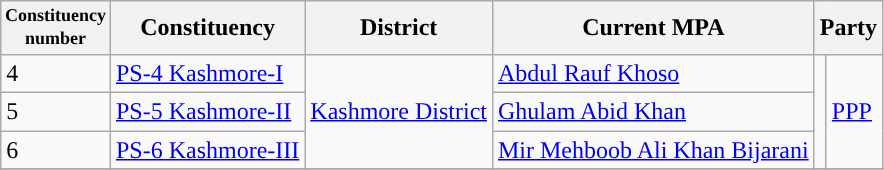<table class="wikitable">
<tr>
<th width="50px" style="font-size:75%">Constituency number</th>
<th>Constituency</th>
<th>District</th>
<th>Current MPA</th>
<th colspan="2">Party</th>
</tr>
<tr>
<td>4</td>
<td><a href='#'>PS-4 Kashmore-I</a></td>
<td rowspan="3"><a href='#'>Kashmore District</a></td>
<td><a href='#'>Abdul Rauf Khoso</a></td>
<td rowspan="3"></td>
<td rowspan="3"><a href='#'>PPP</a></td>
</tr>
<tr>
<td>5</td>
<td><a href='#'>PS-5 Kashmore-II</a></td>
<td><a href='#'>Ghulam Abid Khan</a></td>
</tr>
<tr>
<td>6</td>
<td><a href='#'>PS-6 Kashmore-III</a></td>
<td><a href='#'>Mir Mehboob Ali Khan Bijarani</a></td>
</tr>
<tr>
</tr>
</table>
